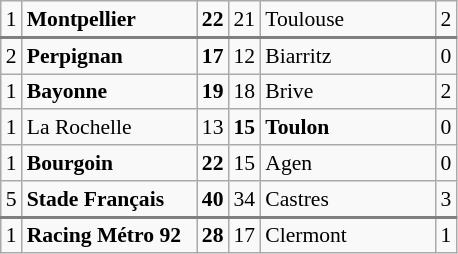<table class="wikitable left" cellpadding="0" cellspacing="0" style="font-size:90%;">
<tr style="border-bottom:2px solid grey;">
<td>1</td>
<td width="110px"><strong>Montpellier</strong></td>
<td><strong>22</strong></td>
<td>21</td>
<td width="110px">Toulouse</td>
<td>2</td>
</tr>
<tr>
<td>2</td>
<td><strong>Perpignan</strong></td>
<td><strong>17</strong></td>
<td>12</td>
<td>Biarritz</td>
<td>0</td>
</tr>
<tr>
<td>1</td>
<td><strong>Bayonne</strong></td>
<td><strong>19</strong></td>
<td>18</td>
<td>Brive</td>
<td>2</td>
</tr>
<tr>
<td>1</td>
<td>La Rochelle</td>
<td>13</td>
<td><strong>15</strong></td>
<td><strong>Toulon</strong></td>
<td>0</td>
</tr>
<tr>
<td>1</td>
<td><strong>Bourgoin</strong></td>
<td><strong>22</strong></td>
<td>15</td>
<td>Agen</td>
<td>0</td>
</tr>
<tr style="border-bottom:2px solid grey;">
<td>5</td>
<td><strong>Stade Français</strong></td>
<td><strong>40</strong></td>
<td>34</td>
<td>Castres</td>
<td>3</td>
</tr>
<tr>
<td>1</td>
<td><strong>Racing Métro 92</strong></td>
<td><strong>28</strong></td>
<td>17</td>
<td>Clermont</td>
<td>1</td>
</tr>
</table>
